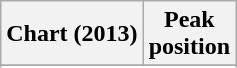<table class="wikitable sortable">
<tr>
<th align="left">Chart (2013)</th>
<th align="center">Peak<br>position</th>
</tr>
<tr>
</tr>
<tr>
</tr>
<tr>
</tr>
<tr>
</tr>
<tr>
</tr>
</table>
